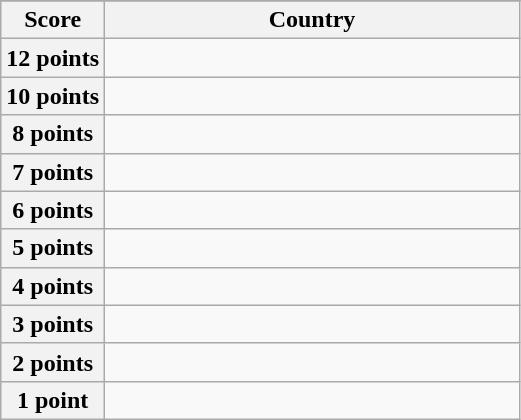<table class="wikitable">
<tr>
</tr>
<tr>
<th scope="col" width="20%">Score</th>
<th scope="col">Country</th>
</tr>
<tr>
<th scope="row">12 points</th>
<td></td>
</tr>
<tr>
<th scope="row">10 points</th>
<td></td>
</tr>
<tr>
<th scope="row">8 points</th>
<td></td>
</tr>
<tr>
<th scope="row">7 points</th>
<td></td>
</tr>
<tr>
<th scope="row">6 points</th>
<td></td>
</tr>
<tr>
<th scope="row">5 points</th>
<td></td>
</tr>
<tr>
<th scope="row">4 points</th>
<td></td>
</tr>
<tr>
<th scope="row">3 points</th>
<td></td>
</tr>
<tr>
<th scope="row">2 points</th>
<td></td>
</tr>
<tr>
<th scope="row">1 point</th>
<td></td>
</tr>
</table>
